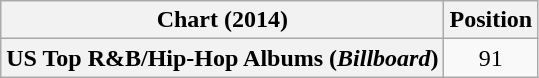<table class="wikitable sortable plainrowheaders" style="text-align:center">
<tr>
<th scope="col">Chart (2014)</th>
<th scope="col">Position</th>
</tr>
<tr>
<th scope="row">US Top R&B/Hip-Hop Albums (<em>Billboard</em>)</th>
<td>91</td>
</tr>
</table>
